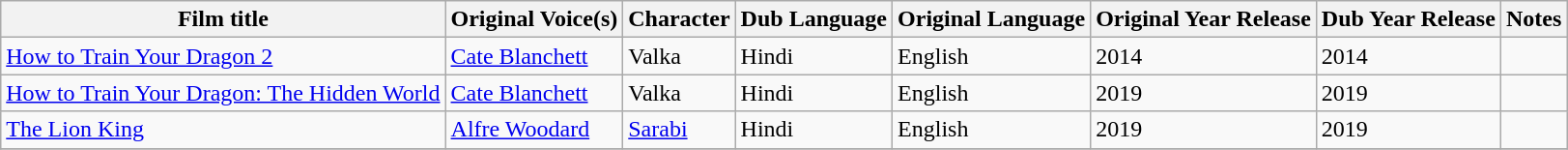<table class="wikitable">
<tr>
<th>Film title</th>
<th>Original Voice(s)</th>
<th>Character</th>
<th>Dub Language</th>
<th>Original Language</th>
<th>Original Year Release</th>
<th>Dub Year Release</th>
<th>Notes</th>
</tr>
<tr>
<td><a href='#'>How to Train Your Dragon 2</a></td>
<td><a href='#'>Cate Blanchett</a></td>
<td>Valka</td>
<td>Hindi</td>
<td>English</td>
<td>2014</td>
<td>2014</td>
<td></td>
</tr>
<tr>
<td><a href='#'>How to Train Your Dragon: The Hidden World</a></td>
<td><a href='#'>Cate Blanchett</a></td>
<td>Valka</td>
<td>Hindi</td>
<td>English</td>
<td>2019</td>
<td>2019</td>
<td></td>
</tr>
<tr>
<td><a href='#'>The Lion King</a></td>
<td><a href='#'>Alfre Woodard</a></td>
<td><a href='#'>Sarabi</a></td>
<td>Hindi</td>
<td>English</td>
<td>2019</td>
<td>2019</td>
<td></td>
</tr>
<tr>
</tr>
</table>
